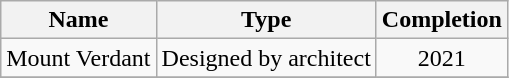<table class="wikitable" style="text-align: center">
<tr>
<th>Name</th>
<th>Type</th>
<th>Completion</th>
</tr>
<tr>
<td>Mount Verdant</td>
<td rowspan="1">Designed by architect</td>
<td rowspan="1">2021</td>
</tr>
<tr>
</tr>
</table>
